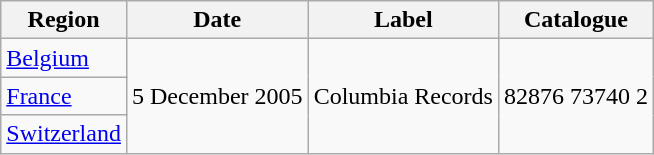<table class=wikitable>
<tr>
<th>Region</th>
<th>Date</th>
<th>Label</th>
<th>Catalogue</th>
</tr>
<tr>
<td><a href='#'>Belgium</a></td>
<td rowspan=3>5 December 2005</td>
<td rowspan=3>Columbia Records</td>
<td rowspan=3>82876 73740 2</td>
</tr>
<tr>
<td><a href='#'>France</a></td>
</tr>
<tr>
<td><a href='#'>Switzerland</a></td>
</tr>
</table>
